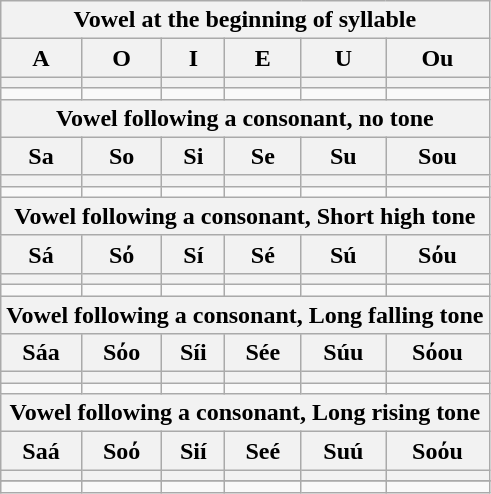<table class="wikitable" style="text-align:center;">
<tr>
<th colspan=6>Vowel at the beginning of syllable</th>
</tr>
<tr>
<th>A</th>
<th>O</th>
<th>I</th>
<th>E</th>
<th>U</th>
<th>Ou</th>
</tr>
<tr>
<th><span></span></th>
<th><span></span></th>
<th><span></span></th>
<th><span></span></th>
<th><span></span></th>
<th><span></span></th>
</tr>
<tr dir="rtl">
<td><span></span></td>
<td><span></span></td>
<td><span></span></td>
<td><span></span></td>
<td><span></span></td>
<td><span></span></td>
</tr>
<tr>
<th colspan=6>Vowel following a consonant, no tone</th>
</tr>
<tr>
<th>Sa</th>
<th>So</th>
<th>Si</th>
<th>Se</th>
<th>Su</th>
<th>Sou</th>
</tr>
<tr>
<th><span></span></th>
<th><span></span></th>
<th><span></span></th>
<th><span></span></th>
<th><span></span></th>
<th><span></span></th>
</tr>
<tr>
<td><span></span></td>
<td><span></span></td>
<td><span></span></td>
<td><span></span></td>
<td><span></span></td>
<td><span></span></td>
</tr>
<tr>
<th colspan=6>Vowel following a consonant, Short high tone </th>
</tr>
<tr>
<th>Sá</th>
<th>Sό</th>
<th>Sí</th>
<th>Sé</th>
<th>Sú</th>
<th>Sόu</th>
</tr>
<tr>
<th><span></span></th>
<th><span></span></th>
<th><span></span></th>
<th><span></span></th>
<th><span></span></th>
<th><span></span></th>
</tr>
<tr>
<td><span></span></td>
<td><span></span></td>
<td><span></span></td>
<td><span></span></td>
<td><span></span></td>
<td><span></span></td>
</tr>
<tr>
<th colspan=6>Vowel following a consonant, Long falling tone </th>
</tr>
<tr>
<th>Sáa</th>
<th>Sόo</th>
<th>Síi</th>
<th>Sée</th>
<th>Súu</th>
<th>Sόou</th>
</tr>
<tr>
<th><span></span></th>
<th><span></span></th>
<th><span></span></th>
<th><span></span></th>
<th><span></span></th>
<th><span></span></th>
</tr>
<tr>
<td><span></span></td>
<td><span></span></td>
<td><span></span></td>
<td><span></span></td>
<td><span></span></td>
<td><span></span></td>
</tr>
<tr>
<th colspan=6>Vowel following a consonant, Long rising tone </th>
</tr>
<tr>
<th>Saá</th>
<th>Soό</th>
<th>Sií</th>
<th>Seé</th>
<th>Suú</th>
<th>Soόu</th>
</tr>
<tr>
<th><span></span></th>
<th><span></span></th>
<th><span></span></th>
<th><span></span></th>
<th><span></span></th>
<th><span></span></th>
</tr>
<tr>
</tr>
<tr>
<td><span></span></td>
<td><span></span></td>
<td><span></span></td>
<td><span></span></td>
<td><span></span></td>
<td><span></span></td>
</tr>
</table>
